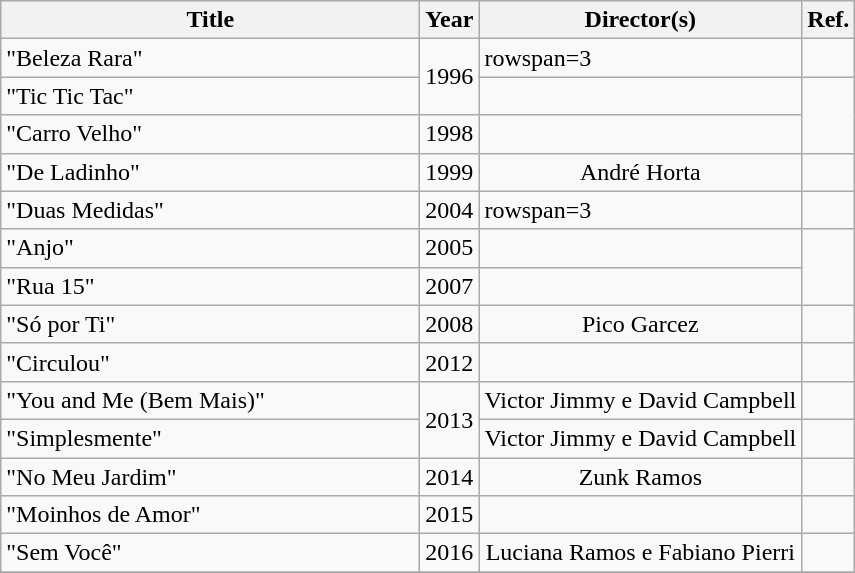<table class="wikitable">
<tr>
<th style="width:17em;">Title</th>
<th>Year</th>
<th>Director(s)</th>
<th>Ref.</th>
</tr>
<tr>
<td>"Beleza Rara"</td>
<td rowspan=2>1996</td>
<td>rowspan=3 </td>
<td></td>
</tr>
<tr>
<td>"Tic Tic Tac"</td>
<td></td>
</tr>
<tr>
<td>"Carro Velho"</td>
<td>1998</td>
<td></td>
</tr>
<tr>
<td>"De Ladinho"</td>
<td>1999</td>
<td align="center">André Horta</td>
<td></td>
</tr>
<tr>
<td>"Duas Medidas"</td>
<td>2004</td>
<td>rowspan=3 </td>
<td></td>
</tr>
<tr>
<td>"Anjo"</td>
<td>2005</td>
<td></td>
</tr>
<tr>
<td>"Rua 15"</td>
<td>2007</td>
<td></td>
</tr>
<tr>
<td>"Só por Ti"</td>
<td>2008</td>
<td align="center">Pico Garcez</td>
<td></td>
</tr>
<tr>
<td>"Circulou"</td>
<td>2012</td>
<td></td>
<td></td>
</tr>
<tr>
<td>"You and Me (Bem Mais)"</td>
<td rowspan=2>2013</td>
<td align="center">Victor Jimmy e David Campbell</td>
<td></td>
</tr>
<tr>
<td>"Simplesmente"</td>
<td align="center">Victor Jimmy e David Campbell</td>
<td></td>
</tr>
<tr>
<td>"No Meu Jardim"</td>
<td>2014</td>
<td align="center">Zunk Ramos</td>
<td></td>
</tr>
<tr>
<td>"Moinhos de Amor"</td>
<td>2015</td>
<td></td>
<td></td>
</tr>
<tr>
<td>"Sem Você"</td>
<td>2016</td>
<td align="center">Luciana Ramos e Fabiano Pierri</td>
<td></td>
</tr>
<tr>
</tr>
</table>
